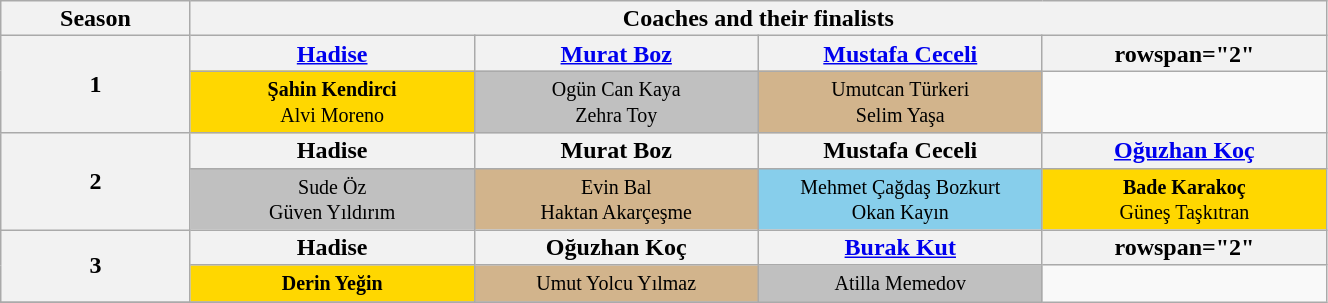<table class="wikitable" style="text-align:center; line-height:16px; width:70%">
<tr>
<th style="width:10%">Season</th>
<th colspan="4" style="width:50%">Coaches and their finalists</th>
</tr>
<tr>
<th rowspan="2">1</th>
<th style="width:15%" scope="col"><a href='#'>Hadise</a></th>
<th style="width:15%" scope="col"><a href='#'>Murat Boz</a></th>
<th style="width:15%" scope="col"><a href='#'>Mustafa Ceceli</a></th>
<th>rowspan="2" </th>
</tr>
<tr>
<td style="background:gold"><small><strong>Şahin Kendirci</strong><br>Alvi Moreno</small></td>
<td style="background:silver"><small>Ogün Can Kaya<br>Zehra Toy</small></td>
<td style="background:tan"><small>Umutcan Türkeri<br>Selim Yaşa</small></td>
</tr>
<tr>
<th rowspan="2">2</th>
<th scope="col">Hadise</th>
<th scope="col">Murat Boz</th>
<th scope="col">Mustafa Ceceli</th>
<th style="width:15%" scope="col"><a href='#'>Oğuzhan Koç</a></th>
</tr>
<tr>
<td style="background:silver"><small>Sude Öz<br>Güven Yıldırım</small></td>
<td style="background:tan"><small>Evin Bal<br>Haktan Akarçeşme</small></td>
<td style="background:skyblue"><small>Mehmet Çağdaş Bozkurt<br>Okan Kayın</small></td>
<td style="background:gold"><small><strong>Bade Karakoç</strong><br>Güneş Taşkıtran</small></td>
</tr>
<tr>
<th rowspan="2">3</th>
<th scope="col">Hadise</th>
<th scope="col">Oğuzhan Koç</th>
<th scope="col"><a href='#'>Burak Kut</a></th>
<th>rowspan="2" </th>
</tr>
<tr>
<td style="background:gold"><small><strong>Derin Yeğin</strong></small></td>
<td style="background:tan"><small>Umut Yolcu Yılmaz</small></td>
<td style="background:silver"><small>Atilla Memedov</small></td>
</tr>
<tr>
</tr>
</table>
